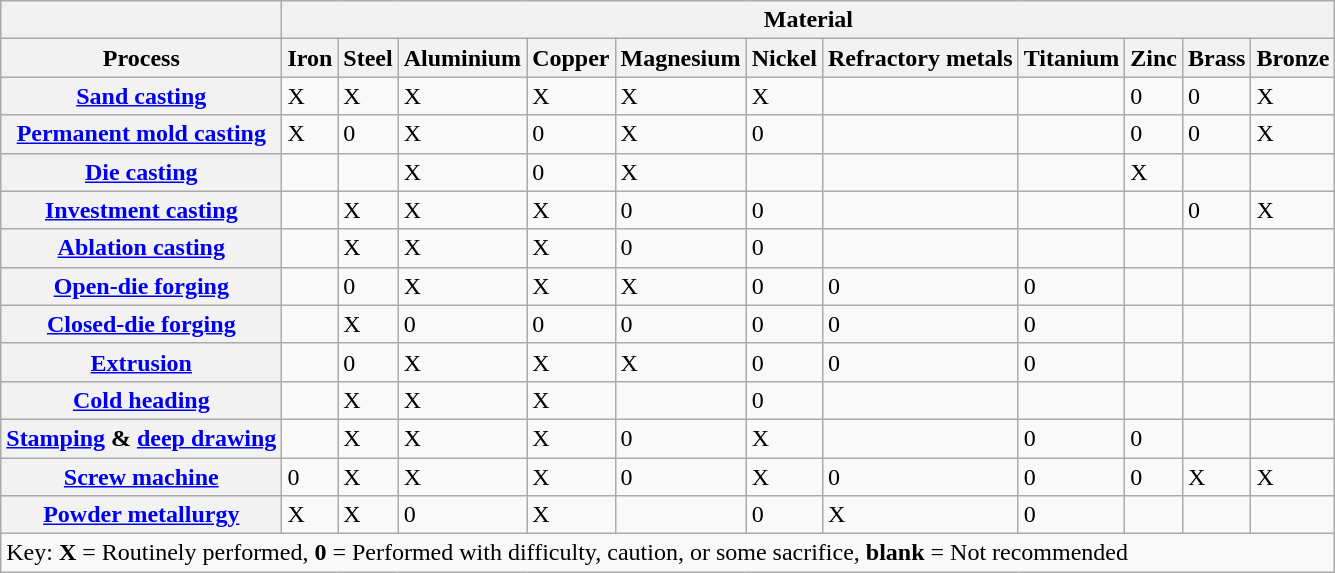<table class="wikitable">
<tr>
<th></th>
<th colspan="11">Material</th>
</tr>
<tr>
<th>Process</th>
<th>Iron</th>
<th>Steel</th>
<th>Aluminium</th>
<th>Copper</th>
<th>Magnesium</th>
<th>Nickel</th>
<th>Refractory metals</th>
<th>Titanium</th>
<th>Zinc</th>
<th>Brass</th>
<th>Bronze</th>
</tr>
<tr>
<th><a href='#'>Sand casting</a></th>
<td>X</td>
<td>X</td>
<td>X</td>
<td>X</td>
<td>X</td>
<td>X</td>
<td></td>
<td></td>
<td>0</td>
<td>0</td>
<td>X</td>
</tr>
<tr>
<th><a href='#'>Permanent mold casting</a></th>
<td>X</td>
<td>0</td>
<td>X</td>
<td>0</td>
<td>X</td>
<td>0</td>
<td></td>
<td></td>
<td>0</td>
<td>0</td>
<td>X</td>
</tr>
<tr>
<th><a href='#'>Die casting</a></th>
<td></td>
<td></td>
<td>X</td>
<td>0</td>
<td>X</td>
<td></td>
<td></td>
<td></td>
<td>X</td>
<td></td>
<td></td>
</tr>
<tr>
<th><a href='#'>Investment casting</a></th>
<td></td>
<td>X</td>
<td>X</td>
<td>X</td>
<td>0</td>
<td>0</td>
<td></td>
<td></td>
<td></td>
<td>0</td>
<td>X</td>
</tr>
<tr>
<th><a href='#'>Ablation casting</a></th>
<td></td>
<td>X</td>
<td>X</td>
<td>X</td>
<td>0</td>
<td>0</td>
<td></td>
<td></td>
<td></td>
<td></td>
<td></td>
</tr>
<tr>
<th><a href='#'>Open-die forging</a></th>
<td></td>
<td>0</td>
<td>X</td>
<td>X</td>
<td>X</td>
<td>0</td>
<td>0</td>
<td>0</td>
<td></td>
<td></td>
<td></td>
</tr>
<tr>
<th><a href='#'>Closed-die forging</a></th>
<td></td>
<td>X</td>
<td>0</td>
<td>0</td>
<td>0</td>
<td>0</td>
<td>0</td>
<td>0</td>
<td></td>
<td></td>
<td></td>
</tr>
<tr>
<th><a href='#'>Extrusion</a></th>
<td></td>
<td>0</td>
<td>X</td>
<td>X</td>
<td>X</td>
<td>0</td>
<td>0</td>
<td>0</td>
<td></td>
<td></td>
<td></td>
</tr>
<tr>
<th><a href='#'>Cold heading</a></th>
<td></td>
<td>X</td>
<td>X</td>
<td>X</td>
<td></td>
<td>0</td>
<td></td>
<td></td>
<td></td>
<td></td>
<td></td>
</tr>
<tr>
<th><a href='#'>Stamping</a> & <a href='#'>deep drawing</a></th>
<td></td>
<td>X</td>
<td>X</td>
<td>X</td>
<td>0</td>
<td>X</td>
<td></td>
<td>0</td>
<td>0</td>
<td></td>
<td></td>
</tr>
<tr>
<th><a href='#'>Screw machine</a></th>
<td>0</td>
<td>X</td>
<td>X</td>
<td>X</td>
<td>0</td>
<td>X</td>
<td>0</td>
<td>0</td>
<td>0</td>
<td>X</td>
<td>X</td>
</tr>
<tr>
<th><a href='#'>Powder metallurgy</a></th>
<td>X</td>
<td>X</td>
<td>0</td>
<td>X</td>
<td></td>
<td>0</td>
<td>X</td>
<td>0</td>
<td></td>
<td></td>
<td></td>
</tr>
<tr>
<td colspan="12">Key: <strong>X</strong> = Routinely performed, <strong>0</strong> = Performed with difficulty, caution, or some sacrifice, <strong>blank</strong> = Not recommended</td>
</tr>
</table>
